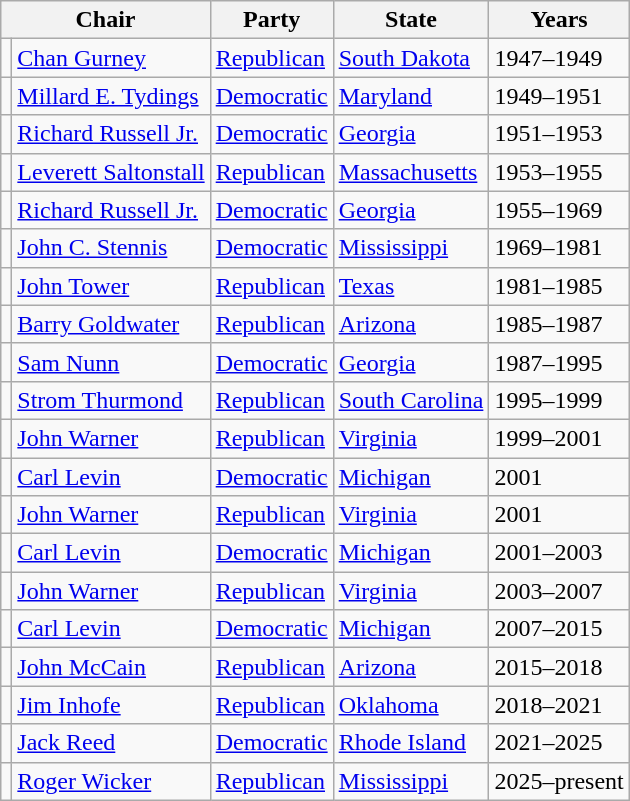<table class=wikitable>
<tr>
<th colspan=2>Chair</th>
<th>Party</th>
<th>State</th>
<th>Years</th>
</tr>
<tr>
<td></td>
<td><a href='#'>Chan Gurney</a></td>
<td><a href='#'>Republican</a></td>
<td><a href='#'>South Dakota</a></td>
<td>1947–1949</td>
</tr>
<tr>
<td></td>
<td><a href='#'>Millard E. Tydings</a></td>
<td><a href='#'>Democratic</a></td>
<td><a href='#'>Maryland</a></td>
<td>1949–1951</td>
</tr>
<tr>
<td></td>
<td><a href='#'>Richard Russell Jr.</a></td>
<td><a href='#'>Democratic</a></td>
<td><a href='#'>Georgia</a></td>
<td>1951–1953</td>
</tr>
<tr>
<td></td>
<td><a href='#'>Leverett Saltonstall</a></td>
<td><a href='#'>Republican</a></td>
<td><a href='#'>Massachusetts</a></td>
<td>1953–1955</td>
</tr>
<tr>
<td></td>
<td><a href='#'>Richard Russell Jr.</a></td>
<td><a href='#'>Democratic</a></td>
<td><a href='#'>Georgia</a></td>
<td>1955–1969</td>
</tr>
<tr>
<td></td>
<td><a href='#'>John C. Stennis</a></td>
<td><a href='#'>Democratic</a></td>
<td><a href='#'>Mississippi</a></td>
<td>1969–1981</td>
</tr>
<tr>
<td></td>
<td><a href='#'>John Tower</a></td>
<td><a href='#'>Republican</a></td>
<td><a href='#'>Texas</a></td>
<td>1981–1985</td>
</tr>
<tr>
<td></td>
<td><a href='#'>Barry Goldwater</a></td>
<td><a href='#'>Republican</a></td>
<td><a href='#'>Arizona</a></td>
<td>1985–1987</td>
</tr>
<tr>
<td></td>
<td><a href='#'>Sam Nunn</a></td>
<td><a href='#'>Democratic</a></td>
<td><a href='#'>Georgia</a></td>
<td>1987–1995</td>
</tr>
<tr>
<td></td>
<td><a href='#'>Strom Thurmond</a></td>
<td><a href='#'>Republican</a></td>
<td><a href='#'>South Carolina</a></td>
<td>1995–1999</td>
</tr>
<tr>
<td></td>
<td><a href='#'>John Warner</a></td>
<td><a href='#'>Republican</a></td>
<td><a href='#'>Virginia</a></td>
<td>1999–2001</td>
</tr>
<tr>
<td></td>
<td><a href='#'>Carl Levin</a></td>
<td><a href='#'>Democratic</a></td>
<td><a href='#'>Michigan</a></td>
<td>2001</td>
</tr>
<tr>
<td></td>
<td><a href='#'>John Warner</a></td>
<td><a href='#'>Republican</a></td>
<td><a href='#'>Virginia</a></td>
<td>2001</td>
</tr>
<tr>
<td></td>
<td><a href='#'>Carl Levin</a></td>
<td><a href='#'>Democratic</a></td>
<td><a href='#'>Michigan</a></td>
<td>2001–2003</td>
</tr>
<tr>
<td></td>
<td><a href='#'>John Warner</a></td>
<td><a href='#'>Republican</a></td>
<td><a href='#'>Virginia</a></td>
<td>2003–2007</td>
</tr>
<tr>
<td></td>
<td><a href='#'>Carl Levin</a></td>
<td><a href='#'>Democratic</a></td>
<td><a href='#'>Michigan</a></td>
<td>2007–2015</td>
</tr>
<tr>
<td></td>
<td><a href='#'>John McCain</a></td>
<td><a href='#'>Republican</a></td>
<td><a href='#'>Arizona</a></td>
<td>2015–2018</td>
</tr>
<tr>
<td></td>
<td><a href='#'>Jim Inhofe</a></td>
<td><a href='#'>Republican</a></td>
<td><a href='#'>Oklahoma</a></td>
<td>2018–2021</td>
</tr>
<tr>
<td></td>
<td><a href='#'>Jack Reed</a></td>
<td><a href='#'>Democratic</a></td>
<td><a href='#'>Rhode Island</a></td>
<td>2021–2025</td>
</tr>
<tr>
<td></td>
<td><a href='#'>Roger Wicker</a></td>
<td><a href='#'>Republican</a></td>
<td><a href='#'>Mississippi</a></td>
<td>2025–present</td>
</tr>
</table>
